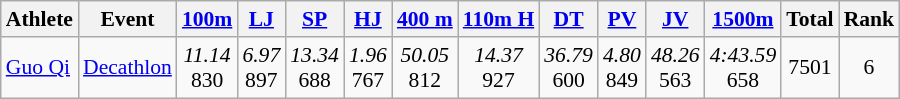<table class="wikitable" style="text-align:center; font-size:90%">
<tr>
<th>Athlete</th>
<th>Event</th>
<th><a href='#'>100m</a></th>
<th><a href='#'>LJ</a></th>
<th><a href='#'>SP</a></th>
<th><a href='#'>HJ</a></th>
<th><a href='#'>400 m</a></th>
<th><a href='#'>110m H</a></th>
<th><a href='#'>DT</a></th>
<th><a href='#'>PV</a></th>
<th><a href='#'>JV</a></th>
<th><a href='#'>1500m</a></th>
<th>Total</th>
<th>Rank</th>
</tr>
<tr>
<td align="left"><a href='#'>Guo Qi</a></td>
<td align="left"><a href='#'>Decathlon</a></td>
<td><em>11.14</em><br>830</td>
<td><em>6.97</em><br>897</td>
<td><em>13.34</em><br>688</td>
<td><em>1.96</em><br>767</td>
<td><em>50.05 </em><br>812</td>
<td><em>14.37</em><br>927</td>
<td><em>36.79</em><br>600</td>
<td><em>4.80</em><br>849</td>
<td><em>48.26</em><br>563</td>
<td><em>4:43.59</em><br>658</td>
<td>7501</td>
<td>6</td>
</tr>
</table>
